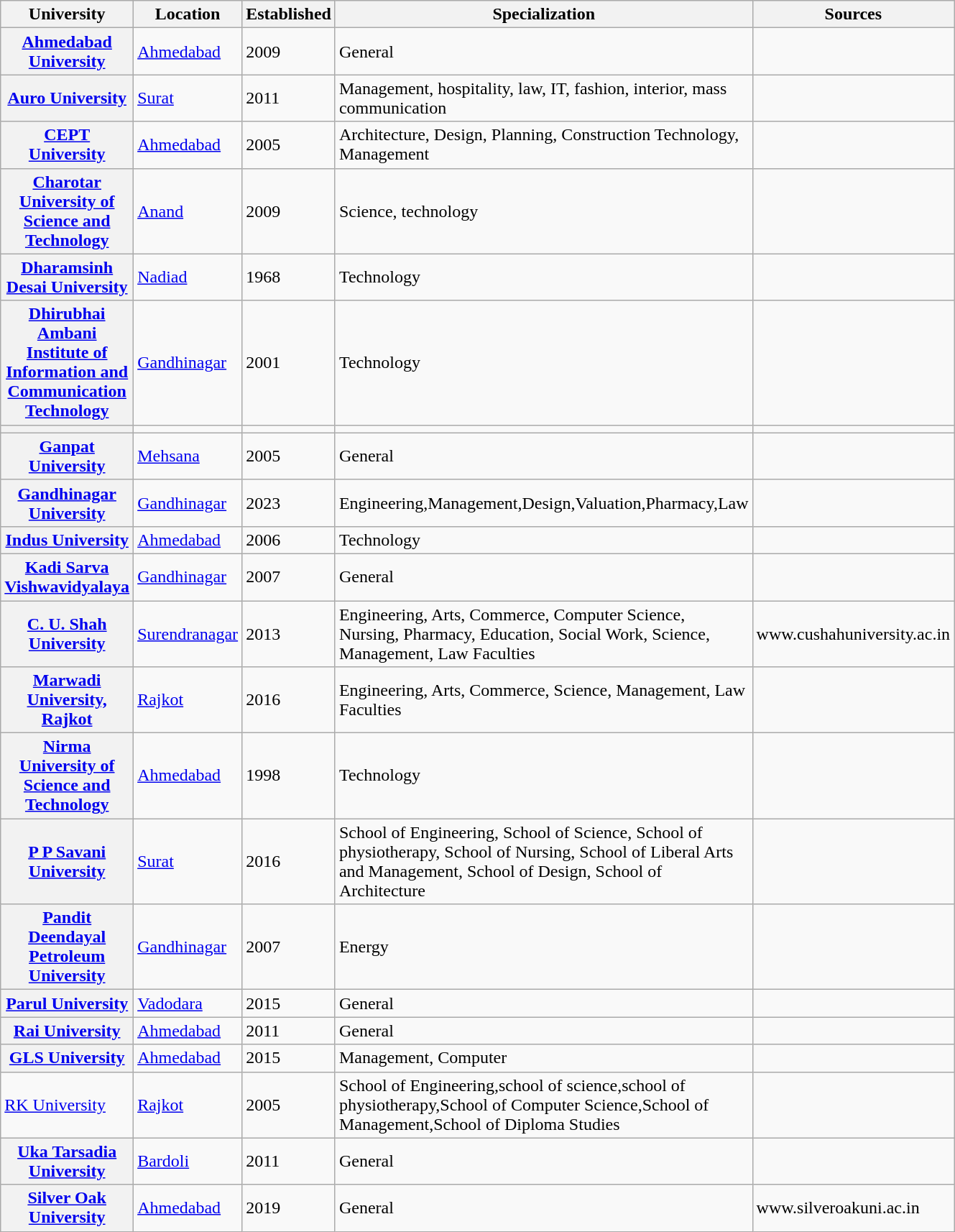<table class="wikitable sortable collapsible plainrowheaders" border="1" style="text-align:left; width:70%">
<tr>
<th scope="col" style="width: 40%;">University</th>
<th scope="col" style="width: 15%;">Location</th>
<th scope="col" style="width: 10%;">Established</th>
<th scope="col" style="width: 20%;">Specialization</th>
<th scope="col" style="width: 05%;" class="unsortable">Sources</th>
</tr>
<tr>
<th scope="row"><a href='#'>Ahmedabad University</a></th>
<td><a href='#'>Ahmedabad</a></td>
<td>2009</td>
<td>General</td>
<td></td>
</tr>
<tr>
<th scope="row"><a href='#'>Auro University</a></th>
<td><a href='#'>Surat</a></td>
<td>2011</td>
<td>Management, hospitality, law, IT, fashion, interior, mass communication</td>
<td></td>
</tr>
<tr>
<th scope="row"><a href='#'>CEPT University</a></th>
<td><a href='#'>Ahmedabad</a></td>
<td>2005</td>
<td>Architecture, Design, Planning, Construction Technology, Management</td>
<td></td>
</tr>
<tr>
<th scope="row"><a href='#'>Charotar University of Science and Technology</a></th>
<td><a href='#'>Anand</a></td>
<td>2009</td>
<td>Science, technology</td>
<td></td>
</tr>
<tr>
<th scope="row"><a href='#'>Dharamsinh Desai University</a></th>
<td><a href='#'>Nadiad</a></td>
<td>1968</td>
<td>Technology</td>
<td></td>
</tr>
<tr>
<th scope="row"><a href='#'>Dhirubhai Ambani Institute of Information and Communication Technology</a></th>
<td><a href='#'>Gandhinagar</a></td>
<td>2001</td>
<td>Technology</td>
<td></td>
</tr>
<tr>
<th></th>
<td></td>
<td></td>
<td></td>
<td></td>
</tr>
<tr>
<th scope="row"><a href='#'>Ganpat University</a></th>
<td><a href='#'>Mehsana</a></td>
<td>2005</td>
<td>General</td>
<td></td>
</tr>
<tr>
<th scope="row"><a href='#'>Gandhinagar University</a></th>
<td><a href='#'>Gandhinagar</a></td>
<td>2023</td>
<td>Engineering,Management,Design,Valuation,Pharmacy,Law</td>
<td></td>
</tr>
<tr>
<th scope="row"><a href='#'>Indus University</a></th>
<td><a href='#'>Ahmedabad</a></td>
<td>2006</td>
<td>Technology</td>
<td></td>
</tr>
<tr>
<th scope="row"><a href='#'>Kadi Sarva Vishwavidyalaya</a></th>
<td><a href='#'>Gandhinagar</a></td>
<td>2007</td>
<td>General</td>
<td></td>
</tr>
<tr>
<th scope="row"><a href='#'>C. U. Shah University</a></th>
<td><a href='#'>Surendranagar</a></td>
<td>2013</td>
<td>Engineering, Arts, Commerce, Computer Science, Nursing, Pharmacy, Education, Social Work, Science, Management, Law Faculties</td>
<td>www.cushahuniversity.ac.in</td>
</tr>
<tr>
<th scope="row"><a href='#'>Marwadi University, Rajkot</a></th>
<td><a href='#'>Rajkot</a></td>
<td>2016</td>
<td>Engineering, Arts, Commerce, Science, Management, Law Faculties</td>
</tr>
<tr>
<th scope="row"><a href='#'>Nirma University of Science and Technology</a></th>
<td><a href='#'>Ahmedabad</a></td>
<td>1998</td>
<td>Technology</td>
<td></td>
</tr>
<tr>
<th scope="row"><a href='#'>P P Savani University</a></th>
<td><a href='#'>Surat</a></td>
<td>2016</td>
<td>School of Engineering, School of Science, School of physiotherapy, School of Nursing, School of Liberal Arts and Management, School of Design, School of Architecture</td>
<td></td>
</tr>
<tr>
<th scope="row"><a href='#'>Pandit Deendayal Petroleum University</a></th>
<td><a href='#'>Gandhinagar</a></td>
<td>2007</td>
<td>Energy</td>
<td></td>
</tr>
<tr>
<th scope="row"><a href='#'>Parul University</a></th>
<td><a href='#'>Vadodara</a></td>
<td>2015</td>
<td>General</td>
<td></td>
</tr>
<tr>
<th scope="row"><a href='#'>Rai University</a></th>
<td><a href='#'>Ahmedabad</a></td>
<td>2011</td>
<td>General</td>
<td></td>
</tr>
<tr>
<th scope="row"><a href='#'>GLS University</a></th>
<td><a href='#'>Ahmedabad</a></td>
<td>2015</td>
<td>Management, Computer</td>
<td></td>
</tr>
<tr>
<td><a href='#'>RK University</a></td>
<td><a href='#'>Rajkot</a></td>
<td>2005</td>
<td>School of Engineering,school of science,school of physiotherapy,School of Computer Science,School of Management,School of Diploma Studies</td>
<td></td>
</tr>
<tr>
<th scope="row"><a href='#'>Uka Tarsadia University</a></th>
<td><a href='#'>Bardoli</a></td>
<td>2011</td>
<td>General</td>
<td></td>
</tr>
<tr>
<th scope="row"><a href='#'>Silver Oak University</a></th>
<td><a href='#'>Ahmedabad</a></td>
<td>2019</td>
<td>General</td>
<td>www.silveroakuni.ac.in</td>
</tr>
</table>
